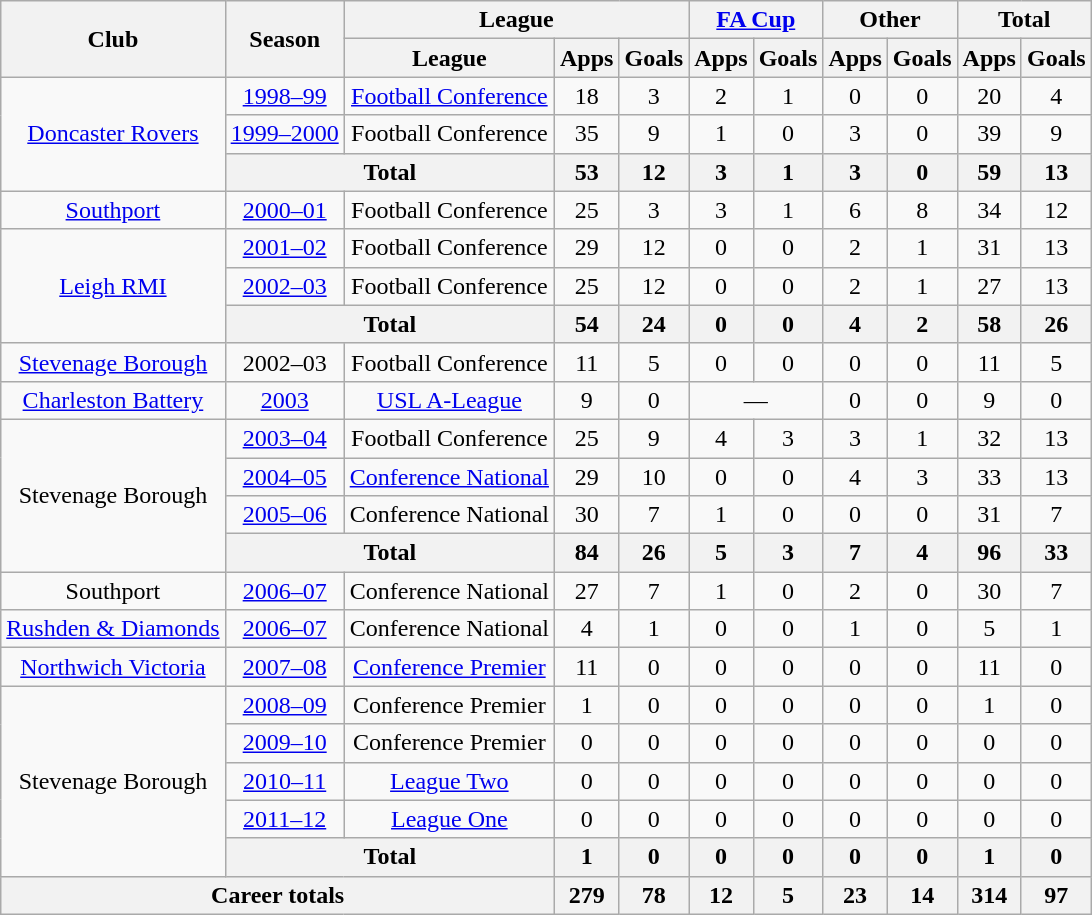<table class="wikitable" style="text-align: center;">
<tr>
<th rowspan="2">Club</th>
<th rowspan="2">Season</th>
<th colspan="3">League</th>
<th colspan="2"><a href='#'>FA Cup</a></th>
<th colspan="2">Other</th>
<th colspan="2">Total</th>
</tr>
<tr>
<th>League</th>
<th>Apps</th>
<th>Goals</th>
<th>Apps</th>
<th>Goals</th>
<th>Apps</th>
<th>Goals</th>
<th>Apps</th>
<th>Goals</th>
</tr>
<tr>
<td rowspan="3"><a href='#'>Doncaster Rovers</a></td>
<td><a href='#'>1998–99</a></td>
<td><a href='#'>Football Conference</a></td>
<td>18</td>
<td>3</td>
<td>2</td>
<td>1</td>
<td>0</td>
<td>0</td>
<td>20</td>
<td>4</td>
</tr>
<tr>
<td style="text-align:center"><a href='#'>1999–2000</a></td>
<td>Football Conference</td>
<td>35</td>
<td>9</td>
<td>1</td>
<td>0</td>
<td>3</td>
<td>0</td>
<td>39</td>
<td>9</td>
</tr>
<tr>
<th colspan="2">Total</th>
<th>53</th>
<th>12</th>
<th>3</th>
<th>1</th>
<th>3</th>
<th>0</th>
<th>59</th>
<th>13</th>
</tr>
<tr>
<td rowspan="1" valign="center"><a href='#'>Southport</a></td>
<td style="text-align:center"><a href='#'>2000–01</a></td>
<td>Football Conference</td>
<td>25</td>
<td>3</td>
<td>3</td>
<td>1</td>
<td>6</td>
<td>8</td>
<td>34</td>
<td>12</td>
</tr>
<tr>
<td rowspan="3" valign="center"><a href='#'>Leigh RMI</a></td>
<td style="text-align:center"><a href='#'>2001–02</a></td>
<td>Football Conference</td>
<td>29</td>
<td>12</td>
<td>0</td>
<td>0</td>
<td>2</td>
<td>1</td>
<td>31</td>
<td>13</td>
</tr>
<tr>
<td style="text-align:center"><a href='#'>2002–03</a></td>
<td>Football Conference</td>
<td>25</td>
<td>12</td>
<td>0</td>
<td>0</td>
<td>2</td>
<td>1</td>
<td>27</td>
<td>13</td>
</tr>
<tr>
<th colspan="2">Total</th>
<th>54</th>
<th>24</th>
<th>0</th>
<th>0</th>
<th>4</th>
<th>2</th>
<th>58</th>
<th>26</th>
</tr>
<tr>
<td rowspan="1" valign="center"><a href='#'>Stevenage Borough</a></td>
<td style="text-align:center">2002–03</td>
<td>Football Conference</td>
<td>11</td>
<td>5</td>
<td>0</td>
<td>0</td>
<td>0</td>
<td>0</td>
<td>11</td>
<td>5</td>
</tr>
<tr>
<td rowspan="1" valign="center"><a href='#'>Charleston Battery</a></td>
<td style="text-align:center"><a href='#'>2003</a></td>
<td><a href='#'>USL A-League</a></td>
<td>9</td>
<td>0</td>
<td colspan="2">—</td>
<td>0</td>
<td>0</td>
<td>9</td>
<td>0</td>
</tr>
<tr>
<td rowspan="4" valign="center">Stevenage Borough</td>
<td style="text-align:center"><a href='#'>2003–04</a></td>
<td>Football Conference</td>
<td>25</td>
<td>9</td>
<td>4</td>
<td>3</td>
<td>3</td>
<td>1</td>
<td>32</td>
<td>13</td>
</tr>
<tr>
<td style="text-align:center"><a href='#'>2004–05</a></td>
<td><a href='#'>Conference National</a></td>
<td>29</td>
<td>10</td>
<td>0</td>
<td>0</td>
<td>4</td>
<td>3</td>
<td>33</td>
<td>13</td>
</tr>
<tr>
<td style="text-align:center"><a href='#'>2005–06</a></td>
<td>Conference National</td>
<td>30</td>
<td>7</td>
<td>1</td>
<td>0</td>
<td>0</td>
<td>0</td>
<td>31</td>
<td>7</td>
</tr>
<tr>
<th colspan="2">Total</th>
<th>84</th>
<th>26</th>
<th>5</th>
<th>3</th>
<th>7</th>
<th>4</th>
<th>96</th>
<th>33</th>
</tr>
<tr>
<td rowspan="1" valign="center">Southport</td>
<td style="text-align:center"><a href='#'>2006–07</a></td>
<td>Conference National</td>
<td>27</td>
<td>7</td>
<td>1</td>
<td>0</td>
<td>2</td>
<td>0</td>
<td>30</td>
<td>7</td>
</tr>
<tr>
<td rowspan="1" valign="center"><a href='#'>Rushden & Diamonds</a></td>
<td style="text-align:center"><a href='#'>2006–07</a></td>
<td>Conference National</td>
<td>4</td>
<td>1</td>
<td>0</td>
<td>0</td>
<td>1</td>
<td>0</td>
<td>5</td>
<td>1</td>
</tr>
<tr>
<td rowspan="1" valign="center"><a href='#'>Northwich Victoria</a></td>
<td style="text-align:center"><a href='#'>2007–08</a></td>
<td><a href='#'>Conference Premier</a></td>
<td>11</td>
<td>0</td>
<td>0</td>
<td>0</td>
<td>0</td>
<td>0</td>
<td>11</td>
<td>0</td>
</tr>
<tr>
<td rowspan="5" valign="center">Stevenage Borough</td>
<td style="text-align:center"><a href='#'>2008–09</a></td>
<td>Conference Premier</td>
<td>1</td>
<td>0</td>
<td>0</td>
<td>0</td>
<td>0</td>
<td>0</td>
<td>1</td>
<td>0</td>
</tr>
<tr>
<td style="text-align:center"><a href='#'>2009–10</a></td>
<td>Conference Premier</td>
<td>0</td>
<td>0</td>
<td>0</td>
<td>0</td>
<td>0</td>
<td>0</td>
<td>0</td>
<td>0</td>
</tr>
<tr>
<td style="text-align:center"><a href='#'>2010–11</a></td>
<td><a href='#'>League Two</a></td>
<td>0</td>
<td>0</td>
<td>0</td>
<td>0</td>
<td>0</td>
<td>0</td>
<td>0</td>
<td>0</td>
</tr>
<tr>
<td><a href='#'>2011–12</a></td>
<td><a href='#'>League One</a></td>
<td>0</td>
<td>0</td>
<td>0</td>
<td>0</td>
<td>0</td>
<td>0</td>
<td>0</td>
<td>0</td>
</tr>
<tr>
<th colspan="2">Total</th>
<th>1</th>
<th>0</th>
<th>0</th>
<th>0</th>
<th>0</th>
<th>0</th>
<th>1</th>
<th>0</th>
</tr>
<tr>
<th colspan="3">Career totals</th>
<th>279</th>
<th>78</th>
<th>12</th>
<th>5</th>
<th>23</th>
<th>14</th>
<th>314</th>
<th>97</th>
</tr>
</table>
